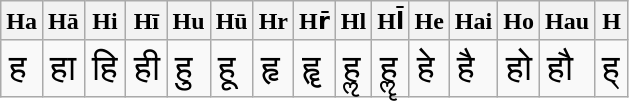<table class="wikitable">
<tr>
<th>Ha</th>
<th>Hā</th>
<th>Hi</th>
<th>Hī</th>
<th>Hu</th>
<th>Hū</th>
<th>Hr</th>
<th>Hr̄</th>
<th>Hl</th>
<th>Hl̄</th>
<th>He</th>
<th>Hai</th>
<th>Ho</th>
<th>Hau</th>
<th>H</th>
</tr>
<tr style="font-size: 150%;">
<td>ह</td>
<td>हा</td>
<td>हि</td>
<td>ही</td>
<td>हु</td>
<td>हू</td>
<td>हृ</td>
<td>हॄ</td>
<td>हॢ</td>
<td>हॣ</td>
<td>हे</td>
<td>है</td>
<td>हो</td>
<td>हौ</td>
<td>ह्</td>
</tr>
</table>
